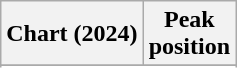<table class="wikitable sortable plainrowheaders" style="text-align:center">
<tr>
<th scope="col">Chart (2024)</th>
<th scope="col">Peak<br>position</th>
</tr>
<tr>
</tr>
<tr>
</tr>
<tr>
</tr>
</table>
